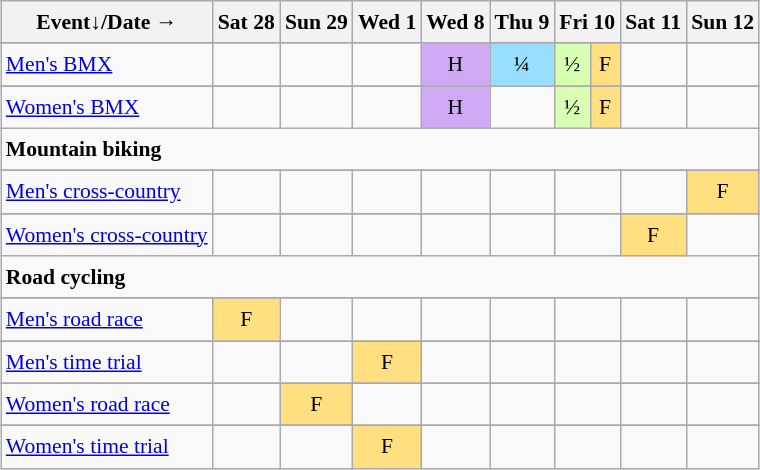<table class="wikitable" style="margin:0.5em auto; font-size:90%; line-height:1.5em;">
<tr style="text-align:center;">
<th>Event↓/Date →</th>
<th>Sat 28</th>
<th>Sun 29</th>
<th>Wed 1</th>
<th>Wed 8</th>
<th>Thu 9</th>
<th colspan="2">Fri 10</th>
<th>Sat 11</th>
<th>Sun 12</th>
</tr>
<tr>
</tr>
<tr style="text-align:center;">
<td style="text-align:left;"><a href='#'>Men's BMX</a></td>
<td></td>
<td></td>
<td></td>
<td style="background-color:#D0A9F5;">H</td>
<td style="background-color:#97DEFF;">¼</td>
<td style="background-color:#D9FFB2;">½</td>
<td style="background-color:#FFDF80;">F</td>
<td></td>
<td></td>
</tr>
<tr>
</tr>
<tr style="text-align:center;">
<td style="text-align:left;"><a href='#'>Women's BMX</a></td>
<td></td>
<td></td>
<td></td>
<td style="background-color:#D0A9F5;">H</td>
<td></td>
<td style="background-color:#D9FFB2;">½</td>
<td style="background-color:#FFDF80;">F</td>
<td></td>
<td></td>
</tr>
<tr>
<td colspan="11"><strong>Mountain biking</strong></td>
</tr>
<tr>
</tr>
<tr style="text-align:center;">
<td style="text-align:left;"><a href='#'>Men's cross-country</a></td>
<td></td>
<td></td>
<td></td>
<td></td>
<td></td>
<td colspan="2"></td>
<td></td>
<td style="background-color:#FFDF80;">F</td>
</tr>
<tr>
</tr>
<tr style="text-align:center;">
<td style="text-align:left;"><a href='#'>Women's cross-country</a></td>
<td></td>
<td></td>
<td></td>
<td></td>
<td></td>
<td colspan="2"></td>
<td style="background-color:#FFDF80;">F</td>
<td></td>
</tr>
<tr>
<td colspan="11"><strong>Road cycling</strong></td>
</tr>
<tr>
</tr>
<tr style="text-align:center;">
<td style="text-align:left;"><a href='#'>Men's road race</a></td>
<td style="background-color:#FFDF80;">F</td>
<td></td>
<td></td>
<td></td>
<td></td>
<td colspan="2"></td>
<td></td>
<td></td>
</tr>
<tr>
</tr>
<tr style="text-align:center;">
<td style="text-align:left;"><a href='#'>Men's time trial</a></td>
<td></td>
<td></td>
<td style="background-color:#FFDF80;">F</td>
<td></td>
<td></td>
<td colspan="2"></td>
<td></td>
<td></td>
</tr>
<tr>
</tr>
<tr style="text-align:center;">
<td style="text-align:left;"><a href='#'>Women's road race</a></td>
<td></td>
<td style="background-color:#FFDF80;">F</td>
<td></td>
<td></td>
<td></td>
<td colspan="2"></td>
<td></td>
<td></td>
</tr>
<tr>
</tr>
<tr style="text-align:center;">
<td style="text-align:left;"><a href='#'>Women's time trial</a></td>
<td></td>
<td></td>
<td style="background-color:#FFDF80;">F</td>
<td></td>
<td></td>
<td colspan="2"></td>
<td></td>
<td></td>
</tr>
</table>
